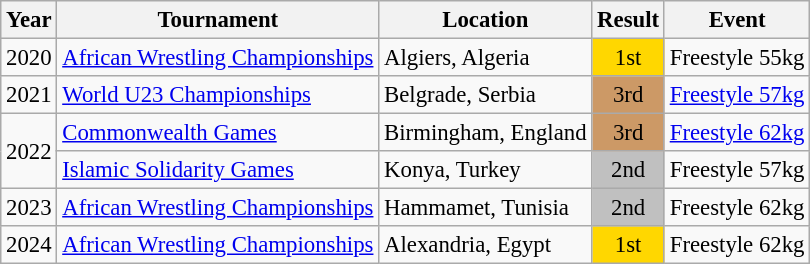<table class="wikitable" style="font-size:95%;">
<tr>
<th>Year</th>
<th>Tournament</th>
<th>Location</th>
<th>Result</th>
<th>Event</th>
</tr>
<tr>
<td>2020</td>
<td><a href='#'>African Wrestling Championships</a></td>
<td>Algiers, Algeria</td>
<td align="center" bgcolor="gold">1st</td>
<td>Freestyle 55kg</td>
</tr>
<tr>
<td>2021</td>
<td><a href='#'>World U23 Championships</a></td>
<td>Belgrade, Serbia</td>
<td align="center" bgcolor="cc9966">3rd</td>
<td><a href='#'>Freestyle 57kg</a></td>
</tr>
<tr>
<td rowspan=2>2022</td>
<td><a href='#'>Commonwealth Games</a></td>
<td>Birmingham, England</td>
<td align="center" bgcolor="cc9966">3rd</td>
<td><a href='#'>Freestyle 62kg</a></td>
</tr>
<tr>
<td><a href='#'>Islamic Solidarity Games</a></td>
<td>Konya, Turkey</td>
<td align="center" bgcolor="silver">2nd</td>
<td>Freestyle 57kg</td>
</tr>
<tr>
<td>2023</td>
<td><a href='#'>African Wrestling Championships</a></td>
<td>Hammamet, Tunisia</td>
<td align="center" bgcolor="silver">2nd</td>
<td>Freestyle 62kg</td>
</tr>
<tr>
<td>2024</td>
<td><a href='#'>African Wrestling Championships</a></td>
<td>Alexandria, Egypt</td>
<td align="center" bgcolor="gold">1st</td>
<td>Freestyle 62kg</td>
</tr>
</table>
